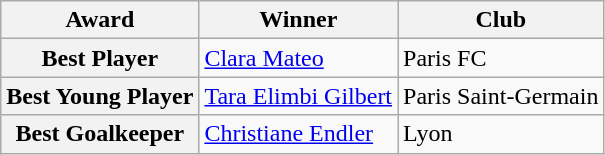<table class="wikitable">
<tr>
<th>Award</th>
<th>Winner</th>
<th>Club</th>
</tr>
<tr>
<th>Best Player</th>
<td> <a href='#'>Clara Mateo</a></td>
<td>Paris FC</td>
</tr>
<tr>
<th>Best Young Player</th>
<td> <a href='#'>Tara Elimbi Gilbert</a></td>
<td>Paris Saint-Germain</td>
</tr>
<tr>
<th>Best Goalkeeper</th>
<td> <a href='#'>Christiane Endler</a></td>
<td>Lyon</td>
</tr>
</table>
